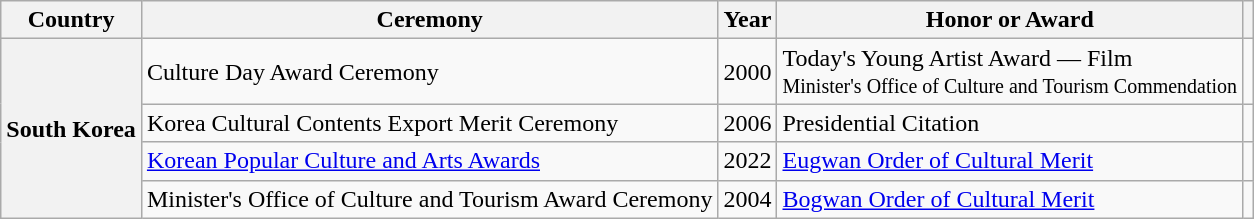<table class="wikitable plainrowheaders">
<tr>
<th scope="col">Country</th>
<th scope="col">Ceremony</th>
<th scope="col">Year</th>
<th scope="col">Honor or Award</th>
<th scope="col"></th>
</tr>
<tr>
<th scope="row" rowspan="4">South Korea</th>
<td>Culture Day Award Ceremony</td>
<td style="text-align:center">2000</td>
<td>Today's Young Artist Award — Film<br><small>Minister's Office of Culture and Tourism Commendation</small></td>
<td style="text-align:center"></td>
</tr>
<tr>
<td>Korea Cultural Contents Export Merit Ceremony</td>
<td>2006</td>
<td>Presidential Citation</td>
<td style="text-align:center"></td>
</tr>
<tr>
<td><a href='#'>Korean Popular Culture and Arts Awards</a></td>
<td style="text-align:center">2022</td>
<td><a href='#'>Eugwan Order of Cultural Merit</a></td>
<td style="text-align:center"></td>
</tr>
<tr>
<td>Minister's Office of Culture and Tourism Award Ceremony</td>
<td style="text-align:center">2004</td>
<td><a href='#'>Bogwan Order of Cultural Merit</a></td>
<td style="text-align:center"></td>
</tr>
</table>
